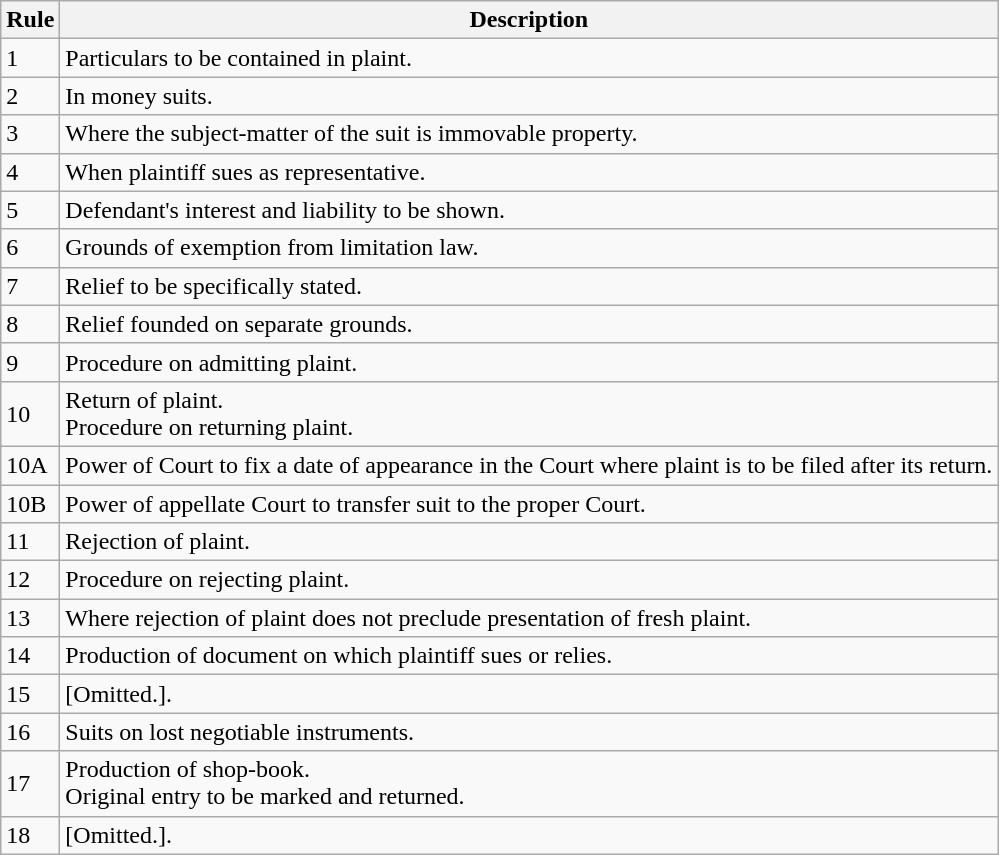<table class="wikitable">
<tr>
<th>Rule</th>
<th>Description</th>
</tr>
<tr>
<td>1</td>
<td>Particulars to be contained in plaint.</td>
</tr>
<tr>
<td>2</td>
<td>In money suits.</td>
</tr>
<tr>
<td>3</td>
<td>Where the subject-matter of the suit is immovable property.</td>
</tr>
<tr>
<td>4</td>
<td>When plaintiff sues as representative.</td>
</tr>
<tr>
<td>5</td>
<td>Defendant's interest and liability to be shown.</td>
</tr>
<tr>
<td>6</td>
<td>Grounds of exemption from limitation law.</td>
</tr>
<tr>
<td>7</td>
<td>Relief to be specifically stated.</td>
</tr>
<tr>
<td>8</td>
<td>Relief founded on separate grounds.</td>
</tr>
<tr>
<td>9</td>
<td>Procedure on admitting plaint.</td>
</tr>
<tr>
<td>10</td>
<td>Return of plaint.<br>Procedure on returning plaint.</td>
</tr>
<tr>
<td>10A</td>
<td>Power of Court to fix a date of appearance in the Court where plaint is to be filed after its  return.</td>
</tr>
<tr>
<td>10B</td>
<td>Power of appellate Court to transfer suit to the proper Court.</td>
</tr>
<tr>
<td>11</td>
<td>Rejection of plaint.</td>
</tr>
<tr>
<td>12</td>
<td>Procedure on rejecting plaint.</td>
</tr>
<tr>
<td>13</td>
<td>Where rejection of plaint does not preclude presentation of fresh plaint.</td>
</tr>
<tr>
<td>14</td>
<td>Production of document on which plaintiff sues or relies.</td>
</tr>
<tr>
<td>15</td>
<td>[Omitted.].</td>
</tr>
<tr>
<td>16</td>
<td>Suits on lost negotiable instruments.</td>
</tr>
<tr>
<td>17</td>
<td>Production of shop-book.<br>Original entry to be marked and returned.</td>
</tr>
<tr>
<td>18</td>
<td>[Omitted.].</td>
</tr>
</table>
